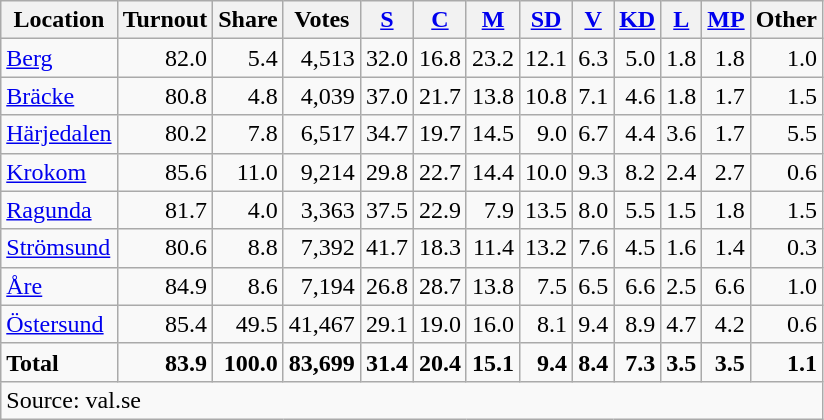<table class="wikitable sortable" style=text-align:right>
<tr>
<th>Location</th>
<th>Turnout</th>
<th>Share</th>
<th>Votes</th>
<th><a href='#'>S</a></th>
<th><a href='#'>C</a></th>
<th><a href='#'>M</a></th>
<th><a href='#'>SD</a></th>
<th><a href='#'>V</a></th>
<th><a href='#'>KD</a></th>
<th><a href='#'>L</a></th>
<th><a href='#'>MP</a></th>
<th>Other</th>
</tr>
<tr>
<td align=left><a href='#'>Berg</a></td>
<td>82.0</td>
<td>5.4</td>
<td>4,513</td>
<td>32.0</td>
<td>16.8</td>
<td>23.2</td>
<td>12.1</td>
<td>6.3</td>
<td>5.0</td>
<td>1.8</td>
<td>1.8</td>
<td>1.0</td>
</tr>
<tr>
<td align=left><a href='#'>Bräcke</a></td>
<td>80.8</td>
<td>4.8</td>
<td>4,039</td>
<td>37.0</td>
<td>21.7</td>
<td>13.8</td>
<td>10.8</td>
<td>7.1</td>
<td>4.6</td>
<td>1.8</td>
<td>1.7</td>
<td>1.5</td>
</tr>
<tr>
<td align=left><a href='#'>Härjedalen</a></td>
<td>80.2</td>
<td>7.8</td>
<td>6,517</td>
<td>34.7</td>
<td>19.7</td>
<td>14.5</td>
<td>9.0</td>
<td>6.7</td>
<td>4.4</td>
<td>3.6</td>
<td>1.7</td>
<td>5.5</td>
</tr>
<tr>
<td align=left><a href='#'>Krokom</a></td>
<td>85.6</td>
<td>11.0</td>
<td>9,214</td>
<td>29.8</td>
<td>22.7</td>
<td>14.4</td>
<td>10.0</td>
<td>9.3</td>
<td>8.2</td>
<td>2.4</td>
<td>2.7</td>
<td>0.6</td>
</tr>
<tr>
<td align=left><a href='#'>Ragunda</a></td>
<td>81.7</td>
<td>4.0</td>
<td>3,363</td>
<td>37.5</td>
<td>22.9</td>
<td>7.9</td>
<td>13.5</td>
<td>8.0</td>
<td>5.5</td>
<td>1.5</td>
<td>1.8</td>
<td>1.5</td>
</tr>
<tr>
<td align=left><a href='#'>Strömsund</a></td>
<td>80.6</td>
<td>8.8</td>
<td>7,392</td>
<td>41.7</td>
<td>18.3</td>
<td>11.4</td>
<td>13.2</td>
<td>7.6</td>
<td>4.5</td>
<td>1.6</td>
<td>1.4</td>
<td>0.3</td>
</tr>
<tr>
<td align=left><a href='#'>Åre</a></td>
<td>84.9</td>
<td>8.6</td>
<td>7,194</td>
<td>26.8</td>
<td>28.7</td>
<td>13.8</td>
<td>7.5</td>
<td>6.5</td>
<td>6.6</td>
<td>2.5</td>
<td>6.6</td>
<td>1.0</td>
</tr>
<tr>
<td align=left><a href='#'>Östersund</a></td>
<td>85.4</td>
<td>49.5</td>
<td>41,467</td>
<td>29.1</td>
<td>19.0</td>
<td>16.0</td>
<td>8.1</td>
<td>9.4</td>
<td>8.9</td>
<td>4.7</td>
<td>4.2</td>
<td>0.6</td>
</tr>
<tr>
<td align=left><strong>Total</strong></td>
<td><strong>83.9</strong></td>
<td><strong>100.0</strong></td>
<td><strong>83,699</strong></td>
<td><strong>31.4</strong></td>
<td><strong>20.4</strong></td>
<td><strong>15.1</strong></td>
<td><strong>9.4</strong></td>
<td><strong>8.4</strong></td>
<td><strong>7.3</strong></td>
<td><strong>3.5</strong></td>
<td><strong>3.5</strong></td>
<td><strong>1.1</strong></td>
</tr>
<tr>
<td align=left colspan=13>Source: val.se</td>
</tr>
</table>
